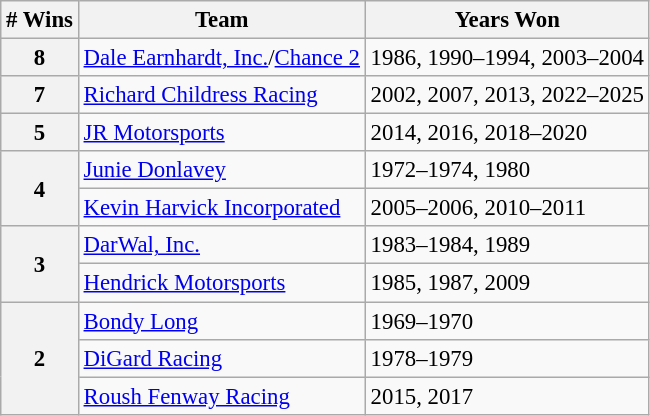<table class="wikitable" style="font-size: 95%;">
<tr>
<th># Wins</th>
<th>Team</th>
<th>Years Won</th>
</tr>
<tr>
<th>8</th>
<td><a href='#'>Dale Earnhardt, Inc.</a>/<a href='#'>Chance 2</a></td>
<td>1986, 1990–1994, 2003–2004</td>
</tr>
<tr>
<th>7</th>
<td><a href='#'>Richard Childress Racing</a></td>
<td>2002, 2007, 2013, 2022–2025</td>
</tr>
<tr>
<th>5</th>
<td><a href='#'>JR Motorsports</a></td>
<td>2014, 2016, 2018–2020</td>
</tr>
<tr>
<th rowspan="2">4</th>
<td><a href='#'>Junie Donlavey</a></td>
<td>1972–1974, 1980</td>
</tr>
<tr>
<td><a href='#'>Kevin Harvick Incorporated</a></td>
<td>2005–2006, 2010–2011</td>
</tr>
<tr>
<th rowspan="2">3</th>
<td><a href='#'>DarWal, Inc.</a></td>
<td>1983–1984, 1989</td>
</tr>
<tr>
<td><a href='#'>Hendrick Motorsports</a></td>
<td>1985, 1987, 2009</td>
</tr>
<tr>
<th rowspan="3">2</th>
<td><a href='#'>Bondy Long</a></td>
<td>1969–1970</td>
</tr>
<tr>
<td><a href='#'>DiGard Racing</a></td>
<td>1978–1979</td>
</tr>
<tr>
<td><a href='#'>Roush Fenway Racing</a></td>
<td>2015, 2017</td>
</tr>
</table>
